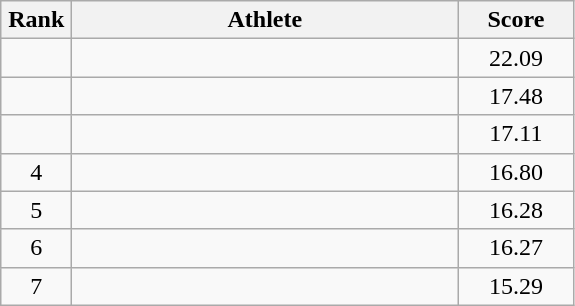<table class=wikitable style="text-align:center">
<tr>
<th width=40>Rank</th>
<th width=250>Athlete</th>
<th width=70>Score</th>
</tr>
<tr>
<td></td>
<td align=left></td>
<td>22.09</td>
</tr>
<tr>
<td></td>
<td align=left></td>
<td>17.48</td>
</tr>
<tr>
<td></td>
<td align=left></td>
<td>17.11</td>
</tr>
<tr>
<td>4</td>
<td align=left></td>
<td>16.80</td>
</tr>
<tr>
<td>5</td>
<td align=left></td>
<td>16.28</td>
</tr>
<tr>
<td>6</td>
<td align=left></td>
<td>16.27</td>
</tr>
<tr>
<td>7</td>
<td align=left></td>
<td>15.29</td>
</tr>
</table>
